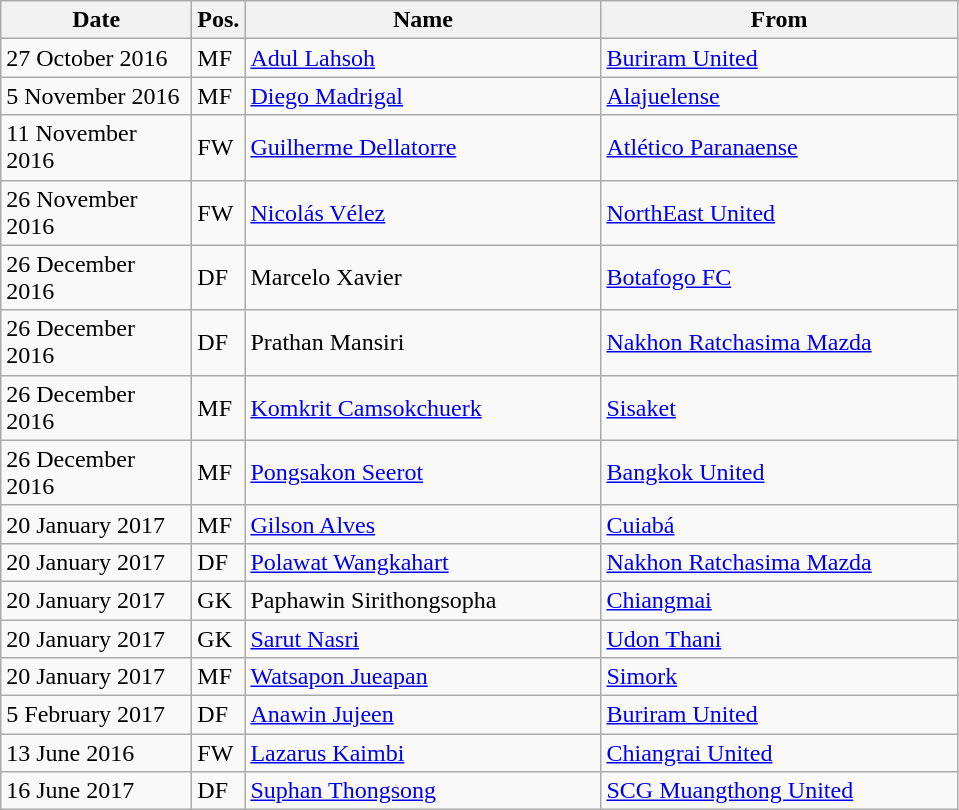<table class="wikitable">
<tr>
<th width="120">Date</th>
<th>Pos.</th>
<th width="230">Name</th>
<th width="230">From</th>
</tr>
<tr>
<td>27 October 2016</td>
<td>MF</td>
<td> <a href='#'>Adul Lahsoh</a></td>
<td> <a href='#'>Buriram United</a></td>
</tr>
<tr>
<td>5 November 2016</td>
<td>MF</td>
<td> <a href='#'>Diego Madrigal</a></td>
<td> <a href='#'>Alajuelense</a></td>
</tr>
<tr>
<td>11 November 2016</td>
<td>FW</td>
<td> <a href='#'>Guilherme Dellatorre</a></td>
<td> <a href='#'>Atlético Paranaense</a></td>
</tr>
<tr>
<td>26 November 2016</td>
<td>FW</td>
<td> <a href='#'>Nicolás Vélez</a></td>
<td> <a href='#'>NorthEast United</a></td>
</tr>
<tr>
<td>26 December 2016</td>
<td>DF</td>
<td> Marcelo Xavier</td>
<td> <a href='#'>Botafogo FC</a></td>
</tr>
<tr>
<td>26 December 2016</td>
<td>DF</td>
<td> Prathan Mansiri</td>
<td> <a href='#'>Nakhon Ratchasima Mazda</a></td>
</tr>
<tr>
<td>26 December 2016</td>
<td>MF</td>
<td> <a href='#'>Komkrit Camsokchuerk</a></td>
<td> <a href='#'>Sisaket</a></td>
</tr>
<tr>
<td>26 December 2016</td>
<td>MF</td>
<td> <a href='#'>Pongsakon Seerot</a></td>
<td> <a href='#'>Bangkok United</a></td>
</tr>
<tr>
<td>20 January 2017</td>
<td>MF</td>
<td> <a href='#'>Gilson Alves</a></td>
<td> <a href='#'>Cuiabá</a></td>
</tr>
<tr>
<td>20 January 2017</td>
<td>DF</td>
<td> <a href='#'>Polawat Wangkahart</a></td>
<td> <a href='#'>Nakhon Ratchasima Mazda</a></td>
</tr>
<tr>
<td>20 January 2017</td>
<td>GK</td>
<td> Paphawin Sirithongsopha</td>
<td> <a href='#'>Chiangmai</a></td>
</tr>
<tr>
<td>20 January 2017</td>
<td>GK</td>
<td> <a href='#'>Sarut Nasri</a></td>
<td> <a href='#'>Udon Thani</a></td>
</tr>
<tr>
<td>20 January 2017</td>
<td>MF</td>
<td> <a href='#'>Watsapon Jueapan</a></td>
<td> <a href='#'>Simork</a></td>
</tr>
<tr>
<td>5 February 2017</td>
<td>DF</td>
<td> <a href='#'>Anawin Jujeen</a></td>
<td> <a href='#'>Buriram United</a></td>
</tr>
<tr>
<td>13 June 2016</td>
<td>FW</td>
<td> <a href='#'>Lazarus Kaimbi</a></td>
<td> <a href='#'>Chiangrai United</a></td>
</tr>
<tr>
<td>16 June 2017</td>
<td>DF</td>
<td> <a href='#'>Suphan Thongsong</a></td>
<td> <a href='#'>SCG Muangthong United</a></td>
</tr>
</table>
